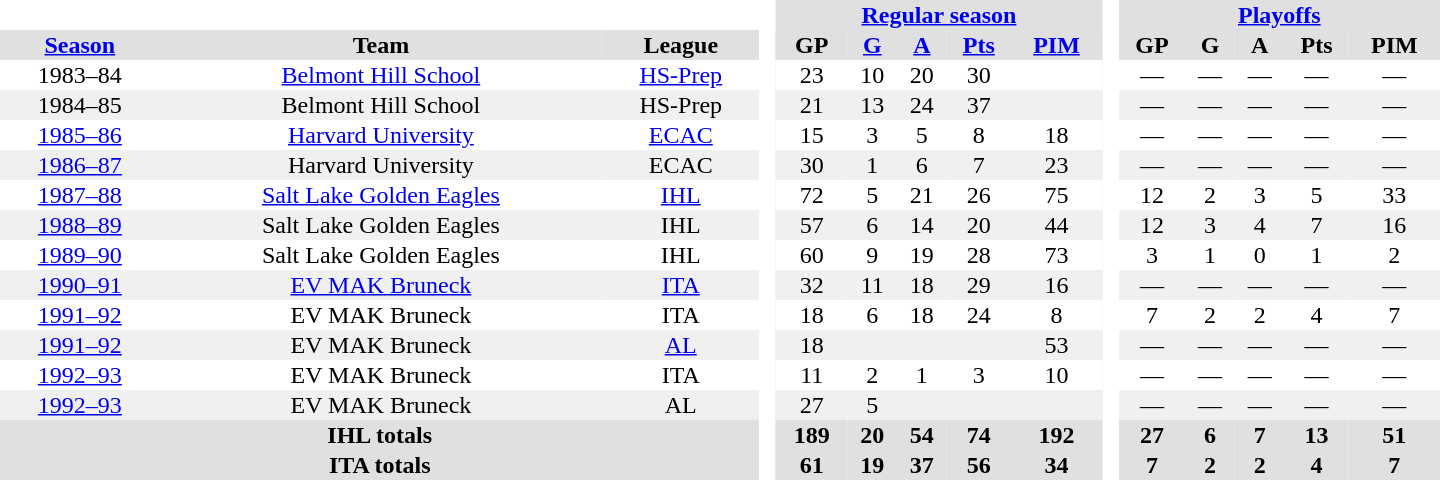<table border="0" cellpadding="1" cellspacing="0" style="text-align:center; width:60em">
<tr bgcolor="#e0e0e0">
<th colspan="3" bgcolor="#ffffff"> </th>
<th rowspan="99" bgcolor="#ffffff"> </th>
<th colspan="5"><a href='#'>Regular season</a></th>
<th rowspan="99" bgcolor="#ffffff"> </th>
<th colspan="5"><a href='#'>Playoffs</a></th>
</tr>
<tr bgcolor="#e0e0e0">
<th><a href='#'>Season</a></th>
<th>Team</th>
<th>League</th>
<th>GP</th>
<th><a href='#'>G</a></th>
<th><a href='#'>A</a></th>
<th><a href='#'>Pts</a></th>
<th><a href='#'>PIM</a></th>
<th>GP</th>
<th>G</th>
<th>A</th>
<th>Pts</th>
<th>PIM</th>
</tr>
<tr>
<td>1983–84</td>
<td><a href='#'>Belmont Hill School</a></td>
<td><a href='#'>HS-Prep</a></td>
<td>23</td>
<td>10</td>
<td>20</td>
<td>30</td>
<td></td>
<td>—</td>
<td>—</td>
<td>—</td>
<td>—</td>
<td>—</td>
</tr>
<tr bgcolor=f0f0f0>
<td>1984–85</td>
<td>Belmont Hill School</td>
<td>HS-Prep</td>
<td>21</td>
<td>13</td>
<td>24</td>
<td>37</td>
<td></td>
<td>—</td>
<td>—</td>
<td>—</td>
<td>—</td>
<td>—</td>
</tr>
<tr>
<td><a href='#'>1985–86</a></td>
<td><a href='#'>Harvard University</a></td>
<td><a href='#'>ECAC</a></td>
<td>15</td>
<td>3</td>
<td>5</td>
<td>8</td>
<td>18</td>
<td>—</td>
<td>—</td>
<td>—</td>
<td>—</td>
<td>—</td>
</tr>
<tr bgcolor=f0f0f0>
<td><a href='#'>1986–87</a></td>
<td>Harvard University</td>
<td>ECAC</td>
<td>30</td>
<td>1</td>
<td>6</td>
<td>7</td>
<td>23</td>
<td>—</td>
<td>—</td>
<td>—</td>
<td>—</td>
<td>—</td>
</tr>
<tr>
<td><a href='#'>1987–88</a></td>
<td><a href='#'>Salt Lake Golden Eagles</a></td>
<td><a href='#'>IHL</a></td>
<td>72</td>
<td>5</td>
<td>21</td>
<td>26</td>
<td>75</td>
<td>12</td>
<td>2</td>
<td>3</td>
<td>5</td>
<td>33</td>
</tr>
<tr bgcolor=f0f0f0>
<td><a href='#'>1988–89</a></td>
<td>Salt Lake Golden Eagles</td>
<td>IHL</td>
<td>57</td>
<td>6</td>
<td>14</td>
<td>20</td>
<td>44</td>
<td>12</td>
<td>3</td>
<td>4</td>
<td>7</td>
<td>16</td>
</tr>
<tr>
<td><a href='#'>1989–90</a></td>
<td>Salt Lake Golden Eagles</td>
<td>IHL</td>
<td>60</td>
<td>9</td>
<td>19</td>
<td>28</td>
<td>73</td>
<td>3</td>
<td>1</td>
<td>0</td>
<td>1</td>
<td>2</td>
</tr>
<tr bgcolor=f0f0f0>
<td><a href='#'>1990–91</a></td>
<td><a href='#'>EV MAK Bruneck</a></td>
<td><a href='#'>ITA</a></td>
<td>32</td>
<td>11</td>
<td>18</td>
<td>29</td>
<td>16</td>
<td>—</td>
<td>—</td>
<td>—</td>
<td>—</td>
<td>—</td>
</tr>
<tr>
<td><a href='#'>1991–92</a></td>
<td>EV MAK Bruneck</td>
<td>ITA</td>
<td>18</td>
<td>6</td>
<td>18</td>
<td>24</td>
<td>8</td>
<td>7</td>
<td>2</td>
<td>2</td>
<td>4</td>
<td>7</td>
</tr>
<tr bgcolor=f0f0f0>
<td><a href='#'>1991–92</a></td>
<td>EV MAK Bruneck</td>
<td><a href='#'>AL</a></td>
<td>18</td>
<td></td>
<td></td>
<td></td>
<td>53</td>
<td>—</td>
<td>—</td>
<td>—</td>
<td>—</td>
<td>—</td>
</tr>
<tr>
<td><a href='#'>1992–93</a></td>
<td>EV MAK Bruneck</td>
<td>ITA</td>
<td>11</td>
<td>2</td>
<td>1</td>
<td>3</td>
<td>10</td>
<td>—</td>
<td>—</td>
<td>—</td>
<td>—</td>
<td>—</td>
</tr>
<tr bgcolor=f0f0f0>
<td><a href='#'>1992–93</a></td>
<td>EV MAK Bruneck</td>
<td>AL</td>
<td>27</td>
<td>5</td>
<td></td>
<td></td>
<td></td>
<td>—</td>
<td>—</td>
<td>—</td>
<td>—</td>
<td>—</td>
</tr>
<tr bgcolor="#e0e0e0">
<th colspan="3">IHL totals</th>
<th>189</th>
<th>20</th>
<th>54</th>
<th>74</th>
<th>192</th>
<th>27</th>
<th>6</th>
<th>7</th>
<th>13</th>
<th>51</th>
</tr>
<tr bgcolor="#e0e0e0">
<th colspan="3">ITA totals</th>
<th>61</th>
<th>19</th>
<th>37</th>
<th>56</th>
<th>34</th>
<th>7</th>
<th>2</th>
<th>2</th>
<th>4</th>
<th>7</th>
</tr>
</table>
